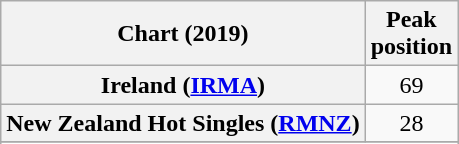<table class="wikitable sortable plainrowheaders" style="text-align:center">
<tr>
<th scope="col">Chart (2019)</th>
<th scope="col">Peak<br>position</th>
</tr>
<tr>
<th scope="row">Ireland (<a href='#'>IRMA</a>)</th>
<td>69</td>
</tr>
<tr>
<th scope="row">New Zealand Hot Singles (<a href='#'>RMNZ</a>)</th>
<td>28</td>
</tr>
<tr>
</tr>
<tr>
</tr>
</table>
